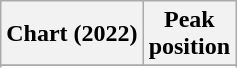<table class="wikitable sortable plainrowheaders" border="1">
<tr>
<th scope="col">Chart (2022)</th>
<th scope="col">Peak<br>position</th>
</tr>
<tr>
</tr>
<tr>
</tr>
<tr>
</tr>
</table>
